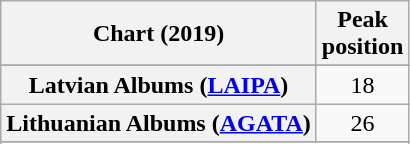<table class="wikitable sortable plainrowheaders" style="text-align:center">
<tr>
<th scope="col">Chart (2019)</th>
<th scope="col">Peak<br>position</th>
</tr>
<tr>
</tr>
<tr>
</tr>
<tr>
</tr>
<tr>
</tr>
<tr>
</tr>
<tr>
</tr>
<tr>
</tr>
<tr>
</tr>
<tr>
</tr>
<tr>
</tr>
<tr>
</tr>
<tr>
</tr>
<tr>
</tr>
<tr>
</tr>
<tr>
<th scope="row">Latvian Albums (<a href='#'>LAIPA</a>)</th>
<td>18</td>
</tr>
<tr>
<th scope="row">Lithuanian Albums (<a href='#'>AGATA</a>)</th>
<td>26</td>
</tr>
<tr>
</tr>
<tr>
</tr>
<tr>
</tr>
<tr>
</tr>
<tr>
</tr>
<tr>
</tr>
<tr>
</tr>
<tr>
</tr>
<tr>
</tr>
<tr>
</tr>
<tr>
</tr>
</table>
